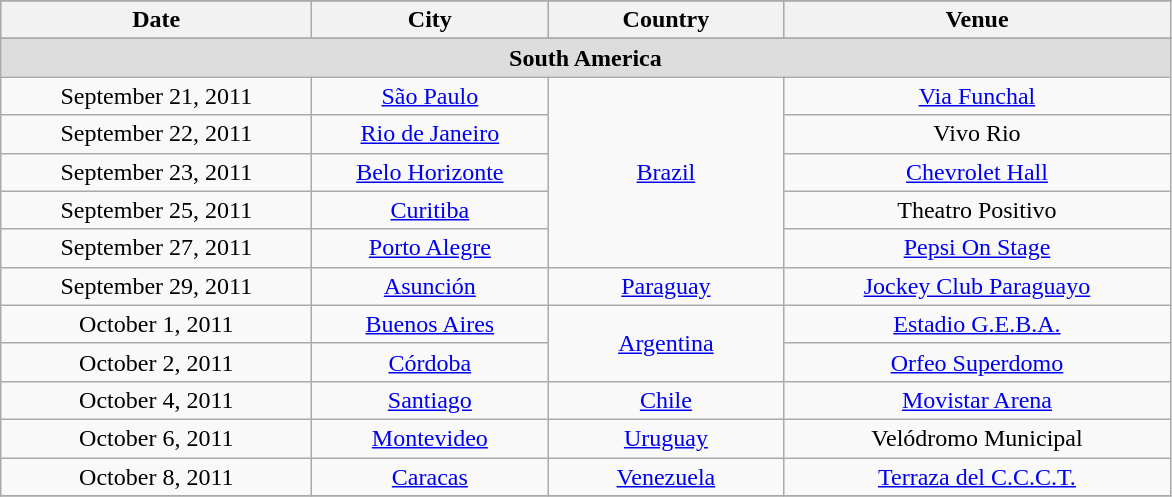<table class="wikitable" style="text-align:center;">
<tr>
</tr>
<tr bgcolor="#CCCCCC">
<th width="200">Date</th>
<th width="150">City</th>
<th width="150">Country</th>
<th width="250">Venue</th>
</tr>
<tr>
</tr>
<tr bgcolor="#DDDDDD">
<td colspan="4" align="center"><strong>South America</strong></td>
</tr>
<tr>
<td>September 21, 2011</td>
<td><a href='#'>São Paulo</a></td>
<td rowspan="5"><a href='#'>Brazil</a></td>
<td><a href='#'>Via Funchal</a></td>
</tr>
<tr>
<td>September 22, 2011</td>
<td><a href='#'>Rio de Janeiro</a></td>
<td>Vivo Rio</td>
</tr>
<tr>
<td>September 23, 2011</td>
<td><a href='#'>Belo Horizonte</a></td>
<td><a href='#'>Chevrolet Hall</a></td>
</tr>
<tr>
<td>September 25, 2011</td>
<td><a href='#'>Curitiba</a></td>
<td>Theatro Positivo</td>
</tr>
<tr>
<td>September 27, 2011</td>
<td><a href='#'>Porto Alegre</a></td>
<td><a href='#'>Pepsi On Stage</a></td>
</tr>
<tr>
<td>September 29, 2011</td>
<td><a href='#'>Asunción</a></td>
<td><a href='#'>Paraguay</a></td>
<td><a href='#'>Jockey Club Paraguayo</a></td>
</tr>
<tr>
<td>October 1, 2011</td>
<td><a href='#'>Buenos Aires</a></td>
<td rowspan="2"><a href='#'>Argentina</a></td>
<td><a href='#'>Estadio G.E.B.A.</a></td>
</tr>
<tr>
<td>October 2, 2011</td>
<td><a href='#'>Córdoba</a></td>
<td><a href='#'>Orfeo Superdomo</a></td>
</tr>
<tr>
<td>October 4, 2011</td>
<td><a href='#'>Santiago</a></td>
<td><a href='#'>Chile</a></td>
<td><a href='#'>Movistar Arena</a></td>
</tr>
<tr>
<td>October 6, 2011</td>
<td><a href='#'>Montevideo</a></td>
<td><a href='#'>Uruguay</a></td>
<td>Velódromo Municipal</td>
</tr>
<tr>
<td>October 8, 2011</td>
<td><a href='#'>Caracas</a></td>
<td><a href='#'>Venezuela</a></td>
<td><a href='#'>Terraza del C.C.C.T.</a></td>
</tr>
<tr>
</tr>
</table>
